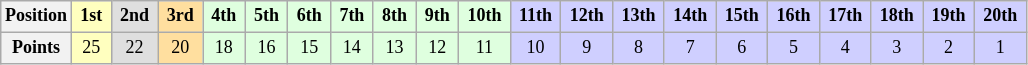<table class="wikitable" style="font-size: 75%; text-align:center">
<tr>
<th>Position</th>
<th style="background-color:#ffffbf"> 1st </th>
<th style="background-color:#dfdfdf"> 2nd </th>
<th style="background-color:#ffdf9f"> 3rd </th>
<th style="background-color:#dfffdf"> 4th </th>
<th style="background-color:#dfffdf"> 5th </th>
<th style="background-color:#dfffdf"> 6th </th>
<th style="background-color:#dfffdf"> 7th </th>
<th style="background-color:#dfffdf"> 8th </th>
<th style="background-color:#dfffdf"> 9th </th>
<th style="background-color:#dfffdf"> 10th </th>
<th style="background-color:#CFCFFF"> 11th </th>
<th style="background-color:#CFCFFF"> 12th </th>
<th style="background-color:#CFCFFF"> 13th </th>
<th style="background-color:#CFCFFF"> 14th </th>
<th style="background-color:#CFCFFF"> 15th </th>
<th style="background-color:#CFCFFF"> 16th </th>
<th style="background-color:#CFCFFF"> 17th </th>
<th style="background-color:#CFCFFF"> 18th </th>
<th style="background-color:#CFCFFF"> 19th </th>
<th style="background-color:#CFCFFF"> 20th </th>
</tr>
<tr>
<th>Points</th>
<td style="background-color:#ffffbf">25</td>
<td style="background-color:#dfdfdf">22</td>
<td style="background-color:#ffdf9f">20</td>
<td style="background-color:#dfffdf">18</td>
<td style="background-color:#dfffdf">16</td>
<td style="background-color:#dfffdf">15</td>
<td style="background-color:#dfffdf">14</td>
<td style="background-color:#dfffdf">13</td>
<td style="background-color:#dfffdf">12</td>
<td style="background-color:#dfffdf">11</td>
<td style="background-color:#CFCFFF">10</td>
<td style="background-color:#CFCFFF">9</td>
<td style="background-color:#CFCFFF">8</td>
<td style="background-color:#CFCFFF">7</td>
<td style="background-color:#CFCFFF">6</td>
<td style="background-color:#CFCFFF">5</td>
<td style="background-color:#CFCFFF">4</td>
<td style="background-color:#CFCFFF">3</td>
<td style="background-color:#CFCFFF">2</td>
<td style="background-color:#CFCFFF">1</td>
</tr>
</table>
